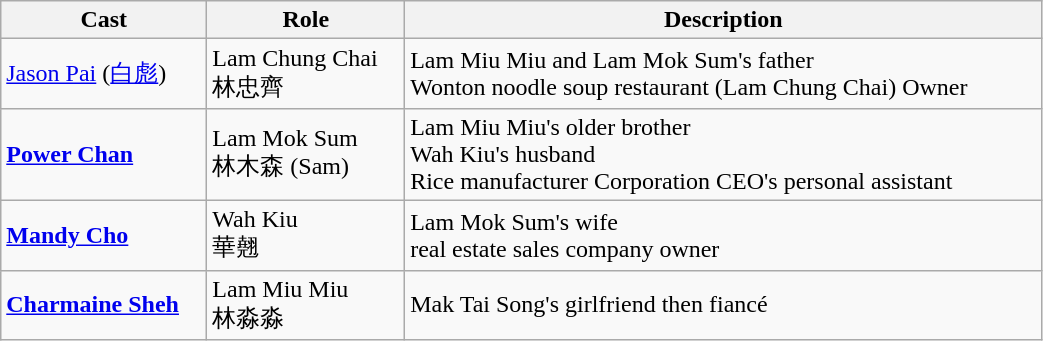<table class="wikitable" width="55%">
<tr>
<th>Cast</th>
<th>Role</th>
<th>Description</th>
</tr>
<tr>
<td><a href='#'>Jason Pai</a> (<a href='#'>白彪</a>)</td>
<td>Lam Chung Chai <br> 林忠齊</td>
<td>Lam Miu Miu and Lam Mok Sum's father <br> Wonton noodle soup restaurant (Lam Chung Chai) Owner</td>
</tr>
<tr>
<td><strong><a href='#'>Power Chan</a></strong></td>
<td>Lam Mok Sum <br> 林木森 (Sam)</td>
<td>Lam Miu Miu's older brother <br> Wah Kiu's husband <br> Rice manufacturer Corporation CEO's personal assistant</td>
</tr>
<tr>
<td><strong><a href='#'>Mandy Cho</a></strong></td>
<td>Wah Kiu <br> 華翹</td>
<td>Lam Mok Sum's wife <br> real estate sales company owner</td>
</tr>
<tr>
<td><strong><a href='#'>Charmaine Sheh</a></strong></td>
<td>Lam Miu Miu <br> 林淼淼</td>
<td>Mak Tai Song's girlfriend then fiancé</td>
</tr>
</table>
